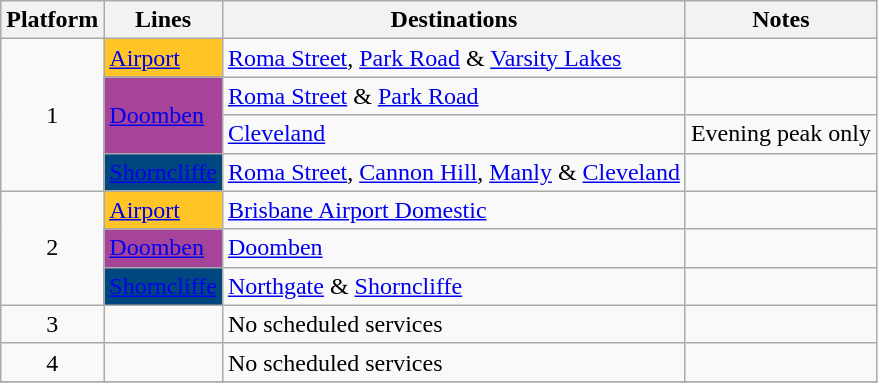<table class="wikitable" style="float: none; margin: 0.5em; ">
<tr>
<th>Platform</th>
<th>Lines</th>
<th>Destinations</th>
<th>Notes</th>
</tr>
<tr>
<td rowspan="4" style="text-align:center;">1</td>
<td style=background:#FFC425><a href='#'><span>Airport</span></a></td>
<td><a href='#'>Roma Street</a>, <a href='#'>Park Road</a> & <a href='#'>Varsity Lakes</a></td>
<td></td>
</tr>
<tr>
<td rowspan="2" style=background:#A54499><a href='#'><span>Doomben</span></a></td>
<td><a href='#'>Roma Street</a> & <a href='#'>Park Road</a></td>
<td></td>
</tr>
<tr>
<td><a href='#'>Cleveland</a></td>
<td>Evening peak only</td>
</tr>
<tr>
<td style=background:#00467f><a href='#'><span>Shorncliffe</span></a></td>
<td><a href='#'>Roma Street</a>, <a href='#'>Cannon Hill</a>, <a href='#'>Manly</a> & <a href='#'>Cleveland</a></td>
<td></td>
</tr>
<tr>
<td rowspan="3" style="text-align:center;">2</td>
<td style=background:#FFC425><a href='#'><span>Airport</span></a></td>
<td><a href='#'>Brisbane Airport Domestic</a></td>
<td></td>
</tr>
<tr>
<td style=background:#A54499><a href='#'><span>Doomben</span></a></td>
<td><a href='#'>Doomben</a></td>
<td></td>
</tr>
<tr>
<td style=background:#00467f><a href='#'><span>Shorncliffe</span></a></td>
<td><a href='#'>Northgate</a> & <a href='#'>Shorncliffe</a></td>
<td></td>
</tr>
<tr>
<td style="text-align:center;">3</td>
<td></td>
<td>No scheduled services</td>
<td></td>
</tr>
<tr>
<td style="text-align:center;">4</td>
<td></td>
<td>No scheduled services</td>
<td></td>
</tr>
<tr>
</tr>
</table>
